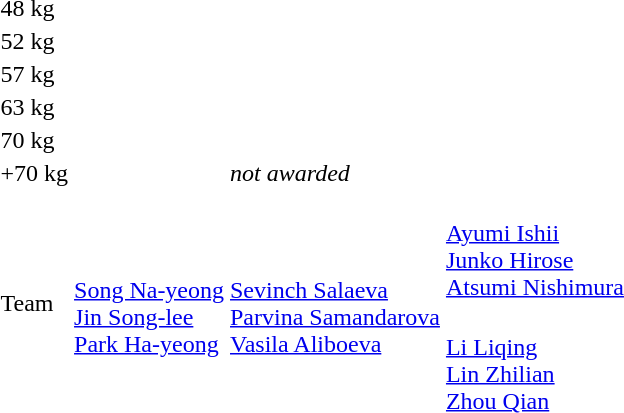<table>
<tr>
<td rowspan=2>48 kg</td>
<td rowspan=2></td>
<td rowspan=2></td>
<td></td>
</tr>
<tr>
<td></td>
</tr>
<tr>
<td rowspan=2>52 kg</td>
<td rowspan=2></td>
<td rowspan=2></td>
<td></td>
</tr>
<tr>
<td></td>
</tr>
<tr>
<td rowspan=2>57 kg</td>
<td rowspan=2></td>
<td rowspan=2></td>
<td></td>
</tr>
<tr>
<td></td>
</tr>
<tr>
<td rowspan=2>63 kg</td>
<td rowspan=2></td>
<td rowspan=2></td>
<td></td>
</tr>
<tr>
<td></td>
</tr>
<tr>
<td rowspan=2>70 kg</td>
<td rowspan=2></td>
<td rowspan=2></td>
<td></td>
</tr>
<tr>
<td></td>
</tr>
<tr>
<td rowspan=2>+70 kg</td>
<td rowspan=2></td>
<td rowspan=2><em>not awarded</em> </td>
<td></td>
</tr>
<tr>
<td></td>
</tr>
<tr>
<td rowspan=2>Team</td>
<td rowspan=2><br><a href='#'>Song Na-yeong</a><br><a href='#'>Jin Song-lee</a><br><a href='#'>Park Ha-yeong</a></td>
<td rowspan=2><br><a href='#'>Sevinch Salaeva</a><br><a href='#'>Parvina Samandarova</a><br><a href='#'>Vasila Aliboeva</a></td>
<td><br><a href='#'>Ayumi Ishii</a><br><a href='#'>Junko Hirose</a><br><a href='#'>Atsumi Nishimura</a></td>
</tr>
<tr>
<td><br><a href='#'>Li Liqing</a><br><a href='#'>Lin Zhilian</a><br><a href='#'>Zhou Qian</a></td>
</tr>
</table>
